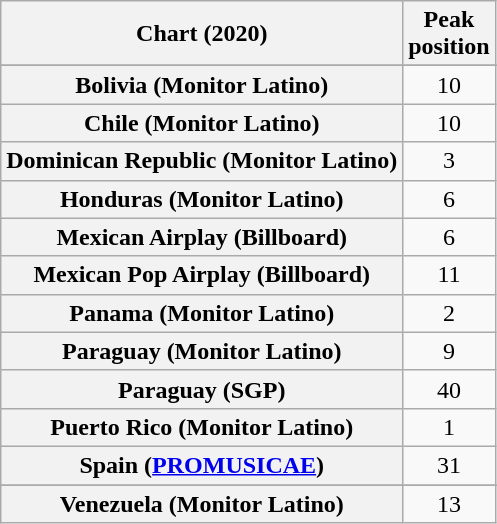<table class="wikitable sortable plainrowheaders" style="text-align:center">
<tr>
<th scope="col">Chart (2020)</th>
<th scope="col">Peak<br>position</th>
</tr>
<tr>
</tr>
<tr>
<th scope="row">Bolivia (Monitor Latino)</th>
<td>10</td>
</tr>
<tr>
<th scope="row">Chile (Monitor Latino)</th>
<td>10</td>
</tr>
<tr>
<th scope="row">Dominican Republic (Monitor Latino)</th>
<td>3</td>
</tr>
<tr>
<th scope="row">Honduras (Monitor Latino)</th>
<td>6</td>
</tr>
<tr>
<th scope="row">Mexican Airplay (Billboard)</th>
<td>6</td>
</tr>
<tr>
<th scope="row">Mexican Pop Airplay (Billboard)</th>
<td>11</td>
</tr>
<tr>
<th scope="row">Panama (Monitor Latino)</th>
<td>2</td>
</tr>
<tr>
<th scope="row">Paraguay (Monitor Latino)</th>
<td>9</td>
</tr>
<tr>
<th scope="row">Paraguay (SGP)</th>
<td>40</td>
</tr>
<tr>
<th scope="row">Puerto Rico (Monitor Latino)</th>
<td>1</td>
</tr>
<tr>
<th scope="row">Spain (<a href='#'>PROMUSICAE</a>)</th>
<td>31</td>
</tr>
<tr>
</tr>
<tr>
</tr>
<tr>
</tr>
<tr>
</tr>
<tr>
<th scope="row">Venezuela (Monitor Latino)</th>
<td>13</td>
</tr>
</table>
